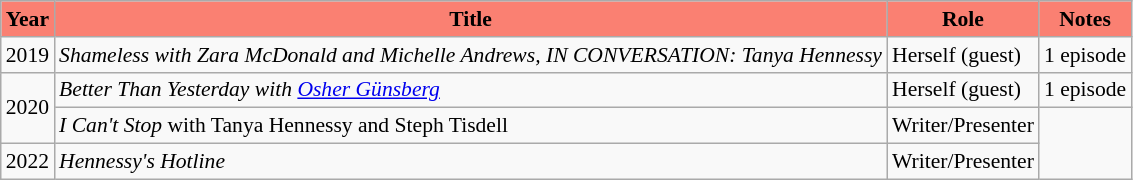<table class="wikitable" style="font-size: 90%;">
<tr>
<th style="background: #FA8072;">Year</th>
<th style="background: #FA8072;">Title</th>
<th style="background: #FA8072;">Role</th>
<th style="background: #FA8072;">Notes</th>
</tr>
<tr>
<td>2019</td>
<td><em>Shameless with Zara McDonald and Michelle Andrews, IN CONVERSATION: Tanya Hennessy</em></td>
<td>Herself (guest)</td>
<td>1 episode</td>
</tr>
<tr>
<td rowspan="2">2020</td>
<td><em>Better Than Yesterday with <a href='#'>Osher Günsberg</a></em></td>
<td>Herself (guest)</td>
<td>1 episode</td>
</tr>
<tr>
<td><em>I Can't Stop</em> with Tanya Hennessy and Steph Tisdell</td>
<td>Writer/Presenter</td>
</tr>
<tr>
<td rowspan="3">2022</td>
<td><em>Hennessy's Hotline</em></td>
<td>Writer/Presenter</td>
</tr>
</table>
